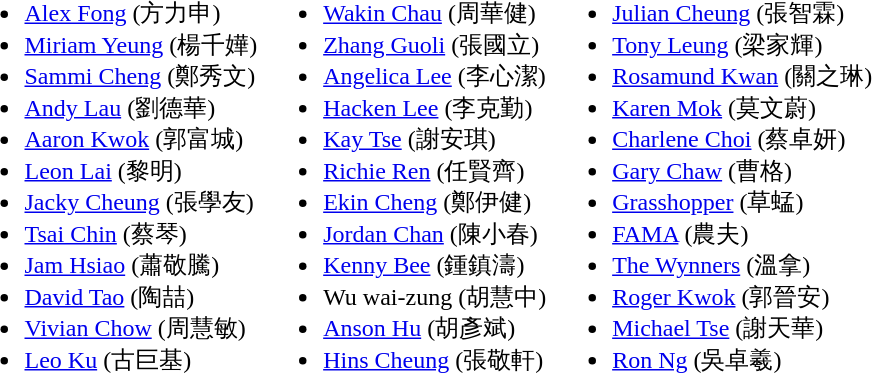<table>
<tr>
<td valign=top><br><ul><li><a href='#'>Alex Fong</a> (方力申)</li><li><a href='#'>Miriam Yeung</a> (楊千嬅)</li><li><a href='#'>Sammi Cheng</a> (鄭秀文)</li><li><a href='#'>Andy Lau</a> (劉德華)</li><li><a href='#'>Aaron Kwok</a> (郭富城)</li><li><a href='#'>Leon Lai</a> (黎明)</li><li><a href='#'>Jacky Cheung</a> (張學友)</li><li><a href='#'>Tsai Chin</a> (蔡琴)</li><li><a href='#'>Jam Hsiao</a> (蕭敬騰)</li><li><a href='#'>David Tao</a> (陶喆)</li><li><a href='#'>Vivian Chow</a> (周慧敏)</li><li><a href='#'>Leo Ku</a> (古巨基)</li></ul></td>
<td valign=top><br><ul><li><a href='#'>Wakin Chau</a> (周華健)</li><li><a href='#'>Zhang Guoli</a> (張國立)</li><li><a href='#'>Angelica Lee</a> (李心潔)</li><li><a href='#'>Hacken Lee</a> (李克勤)</li><li><a href='#'>Kay Tse</a> (謝安琪)</li><li><a href='#'>Richie Ren</a> (任賢齊)</li><li><a href='#'>Ekin Cheng</a> (鄭伊健)</li><li><a href='#'>Jordan Chan</a> (陳小春)</li><li><a href='#'>Kenny Bee</a> (鍾鎮濤)</li><li>Wu wai-zung (胡慧中)</li><li><a href='#'>Anson Hu</a> (胡彥斌)</li><li><a href='#'>Hins Cheung</a> (張敬軒)</li></ul></td>
<td valign=top><br><ul><li><a href='#'>Julian Cheung</a> (張智霖)</li><li><a href='#'>Tony Leung</a> (梁家輝)</li><li><a href='#'>Rosamund Kwan</a> (關之琳)</li><li><a href='#'>Karen Mok</a> (莫文蔚)</li><li><a href='#'>Charlene Choi</a> (蔡卓妍)</li><li><a href='#'>Gary Chaw</a> (曹格)</li><li><a href='#'>Grasshopper</a> (草蜢)</li><li><a href='#'>FAMA</a> (農夫)</li><li><a href='#'>The Wynners</a> (溫拿)</li><li><a href='#'>Roger Kwok</a> (郭晉安)</li><li><a href='#'>Michael Tse</a> (謝天華)</li><li><a href='#'>Ron Ng</a> (吳卓羲)</li></ul></td>
</tr>
</table>
